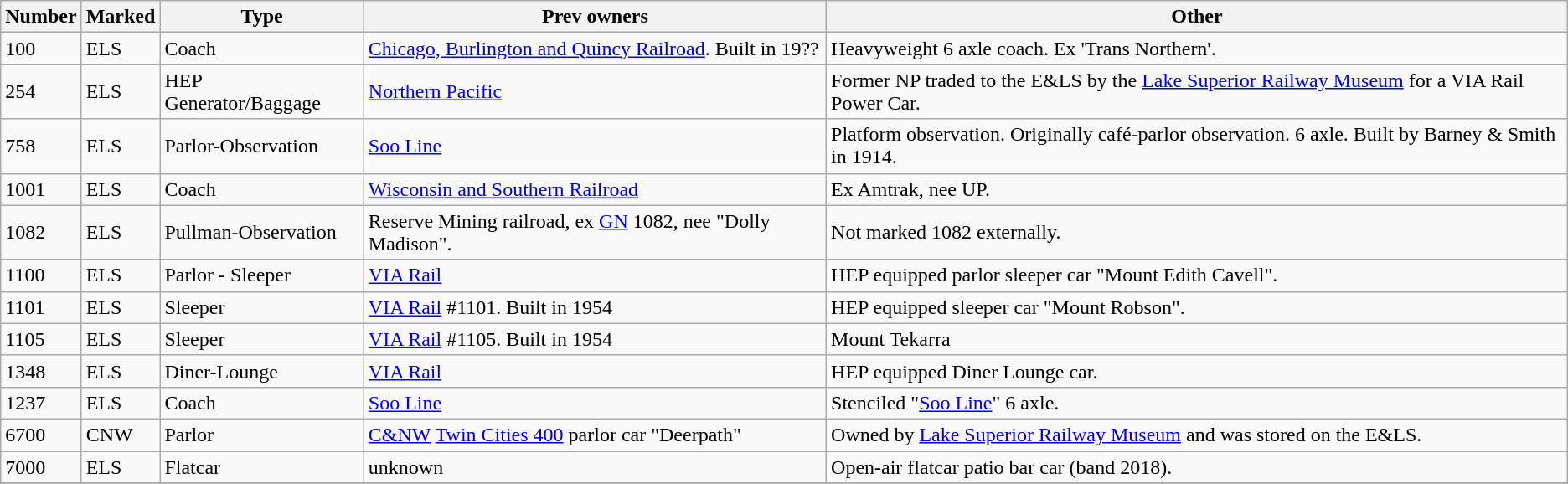<table class="wikitable">
<tr>
<th>Number</th>
<th>Marked</th>
<th>Type</th>
<th>Prev owners</th>
<th>Other</th>
</tr>
<tr>
<td>100</td>
<td>ELS</td>
<td>Coach</td>
<td><a href='#'>Chicago, Burlington and Quincy Railroad</a>. Built in 19??</td>
<td>Heavyweight 6 axle coach. Ex 'Trans Northern'.</td>
</tr>
<tr>
<td>254</td>
<td>ELS</td>
<td>HEP Generator/Baggage</td>
<td><a href='#'>Northern Pacific</a></td>
<td>Former NP traded to the E&LS by the <a href='#'>Lake Superior Railway Museum</a> for a VIA Rail Power Car.</td>
</tr>
<tr>
<td>758</td>
<td>ELS</td>
<td>Parlor-Observation</td>
<td><a href='#'>Soo Line</a></td>
<td>Platform observation. Originally café-parlor observation. 6 axle. Built by Barney & Smith in 1914.</td>
</tr>
<tr>
<td>1001</td>
<td>ELS</td>
<td>Coach</td>
<td><a href='#'>Wisconsin and Southern Railroad</a></td>
<td>Ex Amtrak, nee UP.</td>
</tr>
<tr>
<td>1082</td>
<td>ELS</td>
<td>Pullman-Observation</td>
<td>Reserve Mining railroad, ex <a href='#'>GN</a> 1082, nee "Dolly Madison".</td>
<td>Not marked 1082 externally.</td>
</tr>
<tr>
<td>1100</td>
<td>ELS</td>
<td>Parlor - Sleeper</td>
<td><a href='#'>VIA Rail</a></td>
<td>HEP equipped parlor sleeper car "Mount Edith Cavell".</td>
</tr>
<tr>
<td>1101</td>
<td>ELS</td>
<td>Sleeper</td>
<td><a href='#'>VIA Rail</a> #1101. Built in 1954</td>
<td>HEP equipped sleeper car "Mount Robson".</td>
</tr>
<tr>
<td>1105</td>
<td>ELS</td>
<td>Sleeper</td>
<td><a href='#'>VIA Rail</a> #1105. Built in 1954</td>
<td>Mount Tekarra</td>
</tr>
<tr>
<td>1348</td>
<td>ELS</td>
<td>Diner-Lounge</td>
<td><a href='#'>VIA Rail</a></td>
<td>HEP equipped Diner Lounge car.</td>
</tr>
<tr>
<td>1237</td>
<td>ELS</td>
<td>Coach</td>
<td><a href='#'>Soo Line</a></td>
<td>Stenciled "<a href='#'>Soo Line</a>" 6 axle.</td>
</tr>
<tr>
<td>6700</td>
<td>CNW</td>
<td>Parlor</td>
<td><a href='#'>C&NW</a> <a href='#'>Twin Cities 400</a> parlor car "Deerpath"</td>
<td>Owned by <a href='#'>Lake Superior Railway Museum</a> and was stored on the E&LS.</td>
</tr>
<tr>
<td>7000</td>
<td>ELS</td>
<td>Flatcar</td>
<td>unknown</td>
<td>Open-air flatcar patio bar car (band 2018).</td>
</tr>
<tr>
</tr>
</table>
